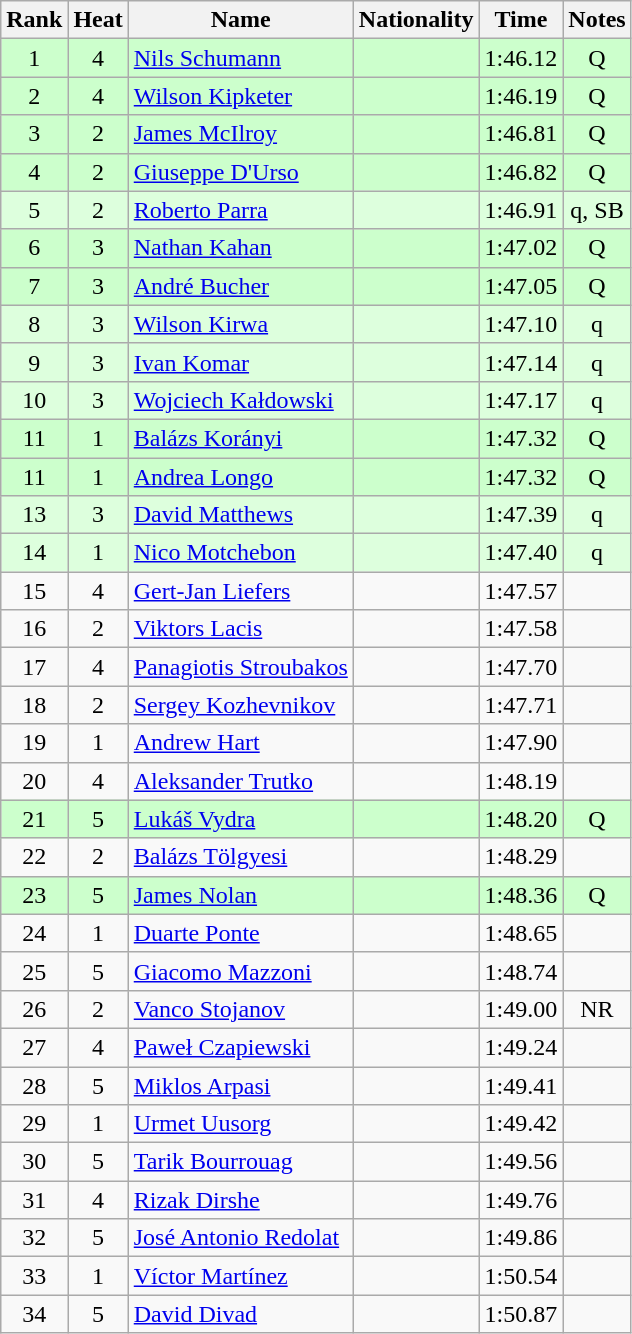<table class="wikitable sortable" style="text-align:center">
<tr>
<th>Rank</th>
<th>Heat</th>
<th>Name</th>
<th>Nationality</th>
<th>Time</th>
<th>Notes</th>
</tr>
<tr bgcolor=ccffcc>
<td>1</td>
<td>4</td>
<td align=left><a href='#'>Nils Schumann</a></td>
<td align=left></td>
<td>1:46.12</td>
<td>Q</td>
</tr>
<tr bgcolor=ccffcc>
<td>2</td>
<td>4</td>
<td align=left><a href='#'>Wilson Kipketer</a></td>
<td align=left></td>
<td>1:46.19</td>
<td>Q</td>
</tr>
<tr bgcolor=ccffcc>
<td>3</td>
<td>2</td>
<td align=left><a href='#'>James McIlroy</a></td>
<td align=left></td>
<td>1:46.81</td>
<td>Q</td>
</tr>
<tr bgcolor=ccffcc>
<td>4</td>
<td>2</td>
<td align=left><a href='#'>Giuseppe D'Urso</a></td>
<td align=left></td>
<td>1:46.82</td>
<td>Q</td>
</tr>
<tr bgcolor=ddffdd>
<td>5</td>
<td>2</td>
<td align=left><a href='#'>Roberto Parra</a></td>
<td align=left></td>
<td>1:46.91</td>
<td>q, SB</td>
</tr>
<tr bgcolor=ccffcc>
<td>6</td>
<td>3</td>
<td align=left><a href='#'>Nathan Kahan</a></td>
<td align=left></td>
<td>1:47.02</td>
<td>Q</td>
</tr>
<tr bgcolor=ccffcc>
<td>7</td>
<td>3</td>
<td align=left><a href='#'>André Bucher</a></td>
<td align=left></td>
<td>1:47.05</td>
<td>Q</td>
</tr>
<tr bgcolor=ddffdd>
<td>8</td>
<td>3</td>
<td align=left><a href='#'>Wilson Kirwa</a></td>
<td align=left></td>
<td>1:47.10</td>
<td>q</td>
</tr>
<tr bgcolor=ddffdd>
<td>9</td>
<td>3</td>
<td align=left><a href='#'>Ivan Komar</a></td>
<td align=left></td>
<td>1:47.14</td>
<td>q</td>
</tr>
<tr bgcolor=ddffdd>
<td>10</td>
<td>3</td>
<td align=left><a href='#'>Wojciech Kałdowski</a></td>
<td align=left></td>
<td>1:47.17</td>
<td>q</td>
</tr>
<tr bgcolor=ccffcc>
<td>11</td>
<td>1</td>
<td align=left><a href='#'>Balázs Korányi</a></td>
<td align=left></td>
<td>1:47.32</td>
<td>Q</td>
</tr>
<tr bgcolor=ccffcc>
<td>11</td>
<td>1</td>
<td align=left><a href='#'>Andrea Longo</a></td>
<td align=left></td>
<td>1:47.32</td>
<td>Q</td>
</tr>
<tr bgcolor=ddffdd>
<td>13</td>
<td>3</td>
<td align=left><a href='#'>David Matthews</a></td>
<td align=left></td>
<td>1:47.39</td>
<td>q</td>
</tr>
<tr bgcolor=ddffdd>
<td>14</td>
<td>1</td>
<td align=left><a href='#'>Nico Motchebon</a></td>
<td align=left></td>
<td>1:47.40</td>
<td>q</td>
</tr>
<tr>
<td>15</td>
<td>4</td>
<td align=left><a href='#'>Gert-Jan Liefers</a></td>
<td align=left></td>
<td>1:47.57</td>
<td></td>
</tr>
<tr>
<td>16</td>
<td>2</td>
<td align=left><a href='#'>Viktors Lacis</a></td>
<td align=left></td>
<td>1:47.58</td>
<td></td>
</tr>
<tr>
<td>17</td>
<td>4</td>
<td align=left><a href='#'>Panagiotis Stroubakos</a></td>
<td align=left></td>
<td>1:47.70</td>
<td></td>
</tr>
<tr>
<td>18</td>
<td>2</td>
<td align=left><a href='#'>Sergey Kozhevnikov</a></td>
<td align=left></td>
<td>1:47.71</td>
<td></td>
</tr>
<tr>
<td>19</td>
<td>1</td>
<td align=left><a href='#'>Andrew Hart</a></td>
<td align=left></td>
<td>1:47.90</td>
<td></td>
</tr>
<tr>
<td>20</td>
<td>4</td>
<td align=left><a href='#'>Aleksander Trutko</a></td>
<td align=left></td>
<td>1:48.19</td>
<td></td>
</tr>
<tr bgcolor=ccffcc>
<td>21</td>
<td>5</td>
<td align=left><a href='#'>Lukáš Vydra</a></td>
<td align=left></td>
<td>1:48.20</td>
<td>Q</td>
</tr>
<tr>
<td>22</td>
<td>2</td>
<td align=left><a href='#'>Balázs Tölgyesi</a></td>
<td align=left></td>
<td>1:48.29</td>
<td></td>
</tr>
<tr bgcolor=ccffcc>
<td>23</td>
<td>5</td>
<td align=left><a href='#'>James Nolan</a></td>
<td align=left></td>
<td>1:48.36</td>
<td>Q</td>
</tr>
<tr>
<td>24</td>
<td>1</td>
<td align=left><a href='#'>Duarte Ponte</a></td>
<td align=left></td>
<td>1:48.65</td>
<td></td>
</tr>
<tr>
<td>25</td>
<td>5</td>
<td align=left><a href='#'>Giacomo Mazzoni</a></td>
<td align=left></td>
<td>1:48.74</td>
<td></td>
</tr>
<tr>
<td>26</td>
<td>2</td>
<td align=left><a href='#'>Vanco Stojanov</a></td>
<td align=left></td>
<td>1:49.00</td>
<td>NR</td>
</tr>
<tr>
<td>27</td>
<td>4</td>
<td align=left><a href='#'>Paweł Czapiewski</a></td>
<td align=left></td>
<td>1:49.24</td>
<td></td>
</tr>
<tr>
<td>28</td>
<td>5</td>
<td align=left><a href='#'>Miklos Arpasi</a></td>
<td align=left></td>
<td>1:49.41</td>
<td></td>
</tr>
<tr>
<td>29</td>
<td>1</td>
<td align=left><a href='#'>Urmet Uusorg</a></td>
<td align=left></td>
<td>1:49.42</td>
<td></td>
</tr>
<tr>
<td>30</td>
<td>5</td>
<td align=left><a href='#'>Tarik Bourrouag</a></td>
<td align=left></td>
<td>1:49.56</td>
<td></td>
</tr>
<tr>
<td>31</td>
<td>4</td>
<td align=left><a href='#'>Rizak Dirshe</a></td>
<td align=left></td>
<td>1:49.76</td>
<td></td>
</tr>
<tr>
<td>32</td>
<td>5</td>
<td align=left><a href='#'>José Antonio Redolat</a></td>
<td align=left></td>
<td>1:49.86</td>
<td></td>
</tr>
<tr>
<td>33</td>
<td>1</td>
<td align=left><a href='#'>Víctor Martínez</a></td>
<td align=left></td>
<td>1:50.54</td>
<td></td>
</tr>
<tr>
<td>34</td>
<td>5</td>
<td align=left><a href='#'>David Divad</a></td>
<td align=left></td>
<td>1:50.87</td>
<td></td>
</tr>
</table>
